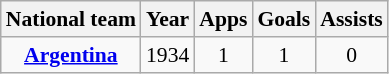<table class="wikitable" style="font-size:90%; text-align: center;">
<tr>
<th>National team</th>
<th>Year</th>
<th>Apps</th>
<th>Goals</th>
<th>Assists</th>
</tr>
<tr>
<td rowspan=7><strong><a href='#'>Argentina</a></strong></td>
<td>1934</td>
<td>1</td>
<td>1</td>
<td>0</td>
</tr>
</table>
